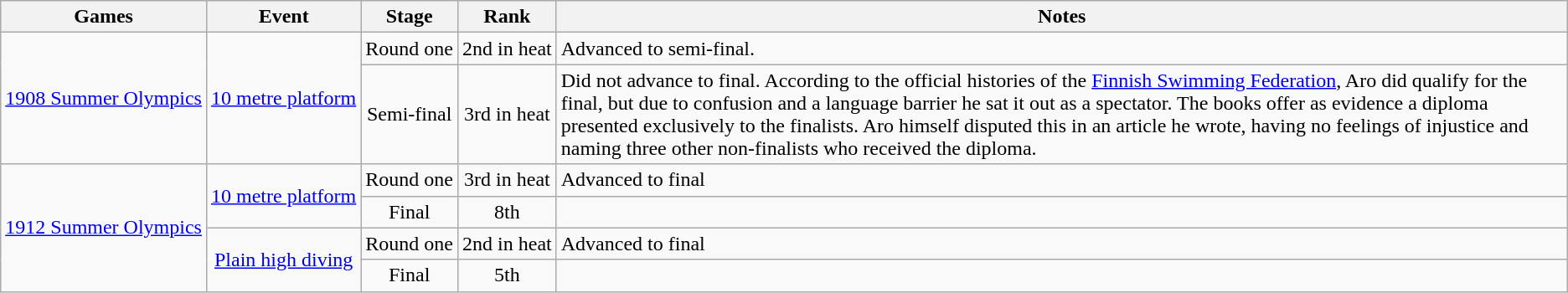<table class="wikitable" style=" text-align:center;">
<tr>
<th>Games</th>
<th>Event</th>
<th>Stage</th>
<th>Rank</th>
<th>Notes</th>
</tr>
<tr>
<td style="white-space: nowrap;" rowspan=2><a href='#'>1908 Summer Olympics</a></td>
<td style="white-space: nowrap;" rowspan=2><a href='#'>10 metre platform</a></td>
<td>Round one</td>
<td style="white-space: nowrap;">2nd in heat</td>
<td align=left>Advanced to semi-final.</td>
</tr>
<tr>
<td style="white-space: nowrap;">Semi-final</td>
<td style="white-space: nowrap;">3rd in heat</td>
<td align=left>Did not advance to final. According to the official histories of the <a href='#'>Finnish Swimming Federation</a>, Aro did qualify for the final, but due to confusion and a language barrier he sat it out as a spectator. The books offer as evidence a diploma presented exclusively to the finalists. Aro himself disputed this in an article he wrote, having no feelings of injustice and naming three other non-finalists who received the diploma.</td>
</tr>
<tr>
<td style="white-space: nowrap;" rowspan=4><a href='#'>1912 Summer Olympics</a></td>
<td style="white-space: nowrap;" rowspan=2><a href='#'>10 metre platform</a></td>
<td style="white-space: nowrap;">Round one</td>
<td style="white-space: nowrap;">3rd in heat</td>
<td align=left>Advanced to final</td>
</tr>
<tr>
<td>Final</td>
<td>8th</td>
<td align=left></td>
</tr>
<tr>
<td style="white-space: nowrap;" rowspan=2><a href='#'>Plain high diving</a></td>
<td style="white-space: nowrap;">Round one</td>
<td style="white-space: nowrap;">2nd in heat</td>
<td align=left>Advanced to final</td>
</tr>
<tr>
<td>Final</td>
<td>5th</td>
<td align=left></td>
</tr>
</table>
